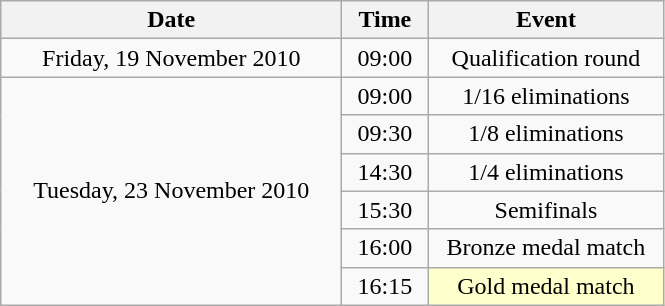<table class = "wikitable" style="text-align:center;">
<tr>
<th width=220>Date</th>
<th width=50>Time</th>
<th width=150>Event</th>
</tr>
<tr>
<td>Friday, 19 November 2010</td>
<td>09:00</td>
<td>Qualification round</td>
</tr>
<tr>
<td rowspan=6>Tuesday, 23 November 2010</td>
<td>09:00</td>
<td>1/16 eliminations</td>
</tr>
<tr>
<td>09:30</td>
<td>1/8 eliminations</td>
</tr>
<tr>
<td>14:30</td>
<td>1/4 eliminations</td>
</tr>
<tr>
<td>15:30</td>
<td>Semifinals</td>
</tr>
<tr>
<td>16:00</td>
<td>Bronze medal match</td>
</tr>
<tr>
<td>16:15</td>
<td bgcolor=ffffcc>Gold medal match</td>
</tr>
</table>
